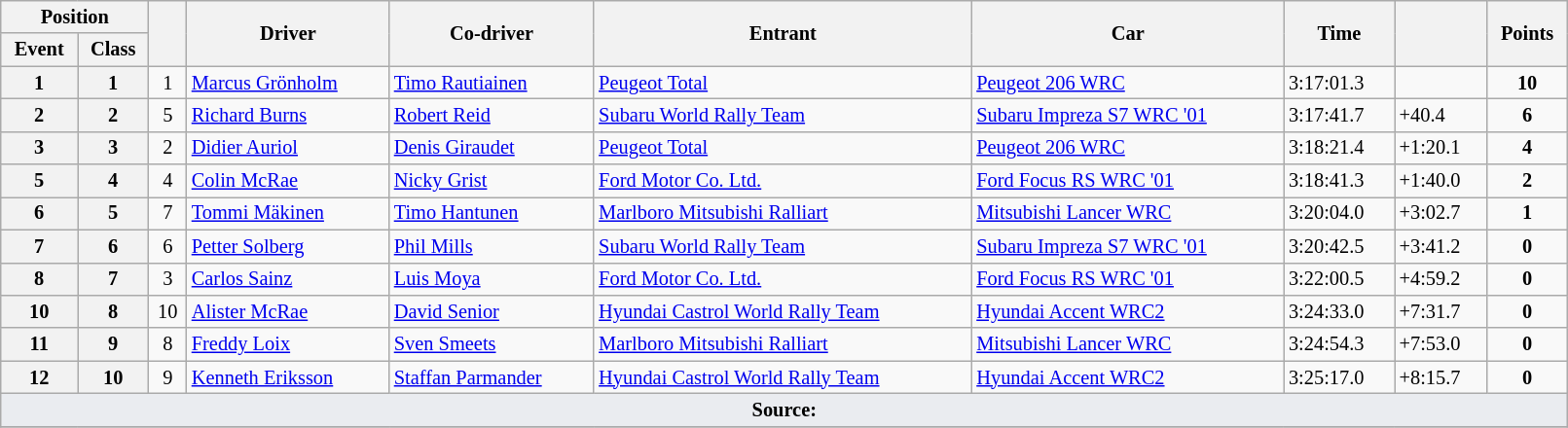<table class="wikitable" width=85% style="font-size: 85%;">
<tr>
<th colspan="2">Position</th>
<th rowspan="2"></th>
<th rowspan="2">Driver</th>
<th rowspan="2">Co-driver</th>
<th rowspan="2">Entrant</th>
<th rowspan="2">Car</th>
<th rowspan="2">Time</th>
<th rowspan="2"></th>
<th rowspan="2">Points</th>
</tr>
<tr>
<th>Event</th>
<th>Class</th>
</tr>
<tr>
<th>1</th>
<th>1</th>
<td align="center">1</td>
<td> <a href='#'>Marcus Grönholm</a></td>
<td> <a href='#'>Timo Rautiainen</a></td>
<td> <a href='#'>Peugeot Total</a></td>
<td><a href='#'>Peugeot 206 WRC</a></td>
<td>3:17:01.3</td>
<td></td>
<td align="center"><strong>10</strong></td>
</tr>
<tr>
<th>2</th>
<th>2</th>
<td align="center">5</td>
<td> <a href='#'>Richard Burns</a></td>
<td> <a href='#'>Robert Reid</a></td>
<td> <a href='#'>Subaru World Rally Team</a></td>
<td><a href='#'>Subaru Impreza S7 WRC '01</a></td>
<td>3:17:41.7</td>
<td>+40.4</td>
<td align="center"><strong>6</strong></td>
</tr>
<tr>
<th>3</th>
<th>3</th>
<td align="center">2</td>
<td> <a href='#'>Didier Auriol</a></td>
<td> <a href='#'>Denis Giraudet</a></td>
<td> <a href='#'>Peugeot Total</a></td>
<td><a href='#'>Peugeot 206 WRC</a></td>
<td>3:18:21.4</td>
<td>+1:20.1</td>
<td align="center"><strong>4</strong></td>
</tr>
<tr>
<th>5</th>
<th>4</th>
<td align="center">4</td>
<td> <a href='#'>Colin McRae</a></td>
<td> <a href='#'>Nicky Grist</a></td>
<td> <a href='#'>Ford Motor Co. Ltd.</a></td>
<td><a href='#'>Ford Focus RS WRC '01</a></td>
<td>3:18:41.3</td>
<td>+1:40.0</td>
<td align="center"><strong>2</strong></td>
</tr>
<tr>
<th>6</th>
<th>5</th>
<td align="center">7</td>
<td> <a href='#'>Tommi Mäkinen</a></td>
<td> <a href='#'>Timo Hantunen</a></td>
<td> <a href='#'>Marlboro Mitsubishi Ralliart</a></td>
<td><a href='#'>Mitsubishi Lancer WRC</a></td>
<td>3:20:04.0</td>
<td>+3:02.7</td>
<td align="center"><strong>1</strong></td>
</tr>
<tr>
<th>7</th>
<th>6</th>
<td align="center">6</td>
<td> <a href='#'>Petter Solberg</a></td>
<td> <a href='#'>Phil Mills</a></td>
<td> <a href='#'>Subaru World Rally Team</a></td>
<td><a href='#'>Subaru Impreza S7 WRC '01</a></td>
<td>3:20:42.5</td>
<td>+3:41.2</td>
<td align="center"><strong>0</strong></td>
</tr>
<tr>
<th>8</th>
<th>7</th>
<td align="center">3</td>
<td> <a href='#'>Carlos Sainz</a></td>
<td> <a href='#'>Luis Moya</a></td>
<td> <a href='#'>Ford Motor Co. Ltd.</a></td>
<td><a href='#'>Ford Focus RS WRC '01</a></td>
<td>3:22:00.5</td>
<td>+4:59.2</td>
<td align="center"><strong>0</strong></td>
</tr>
<tr>
<th>10</th>
<th>8</th>
<td align="center">10</td>
<td> <a href='#'>Alister McRae</a></td>
<td> <a href='#'>David Senior</a></td>
<td> <a href='#'>Hyundai Castrol World Rally Team</a></td>
<td><a href='#'>Hyundai Accent WRC2</a></td>
<td>3:24:33.0</td>
<td>+7:31.7</td>
<td align="center"><strong>0</strong></td>
</tr>
<tr>
<th>11</th>
<th>9</th>
<td align="center">8</td>
<td> <a href='#'>Freddy Loix</a></td>
<td> <a href='#'>Sven Smeets</a></td>
<td> <a href='#'>Marlboro Mitsubishi Ralliart</a></td>
<td><a href='#'>Mitsubishi Lancer WRC</a></td>
<td>3:24:54.3</td>
<td>+7:53.0</td>
<td align="center"><strong>0</strong></td>
</tr>
<tr>
<th>12</th>
<th>10</th>
<td align="center">9</td>
<td> <a href='#'>Kenneth Eriksson</a></td>
<td> <a href='#'>Staffan Parmander</a></td>
<td> <a href='#'>Hyundai Castrol World Rally Team</a></td>
<td><a href='#'>Hyundai Accent WRC2</a></td>
<td>3:25:17.0</td>
<td>+8:15.7</td>
<td align="center"><strong>0</strong></td>
</tr>
<tr>
<td style="background-color:#EAECF0; text-align:center" colspan="10"><strong>Source:</strong></td>
</tr>
<tr>
</tr>
</table>
